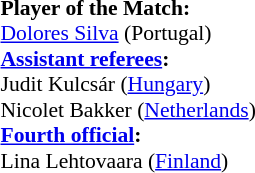<table width=100% style="font-size:90%">
<tr>
<td><br><strong>Player of the Match:</strong>
<br><a href='#'>Dolores Silva</a> (Portugal)<br><strong><a href='#'>Assistant referees</a>:</strong>
<br>Judit Kulcsár (<a href='#'>Hungary</a>)
<br>Nicolet Bakker (<a href='#'>Netherlands</a>)
<br><strong><a href='#'>Fourth official</a>:</strong>
<br>Lina Lehtovaara (<a href='#'>Finland</a>)</td>
</tr>
</table>
